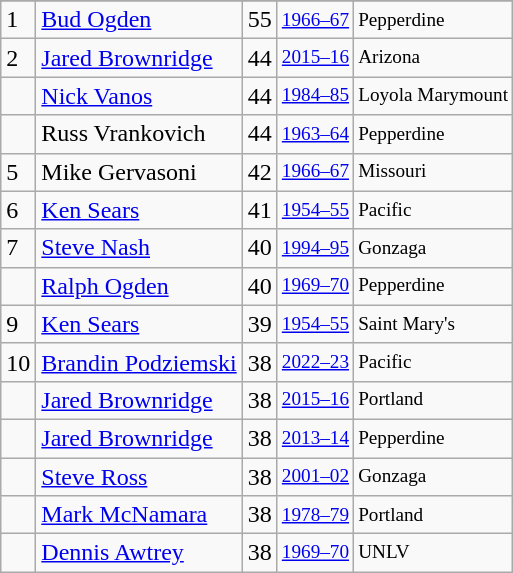<table class="wikitable">
<tr>
</tr>
<tr>
<td>1</td>
<td><a href='#'>Bud Ogden</a></td>
<td>55</td>
<td style="font-size:80%;"><a href='#'>1966–67</a></td>
<td style="font-size:80%;">Pepperdine</td>
</tr>
<tr>
<td>2</td>
<td><a href='#'>Jared Brownridge</a></td>
<td>44</td>
<td style="font-size:80%;"><a href='#'>2015–16</a></td>
<td style="font-size:80%;">Arizona</td>
</tr>
<tr>
<td></td>
<td><a href='#'>Nick Vanos</a></td>
<td>44</td>
<td style="font-size:80%;"><a href='#'>1984–85</a></td>
<td style="font-size:80%;">Loyola Marymount</td>
</tr>
<tr>
<td></td>
<td>Russ Vrankovich</td>
<td>44</td>
<td style="font-size:80%;"><a href='#'>1963–64</a></td>
<td style="font-size:80%;">Pepperdine</td>
</tr>
<tr>
<td>5</td>
<td>Mike Gervasoni</td>
<td>42</td>
<td style="font-size:80%;"><a href='#'>1966–67</a></td>
<td style="font-size:80%;">Missouri</td>
</tr>
<tr>
<td>6</td>
<td><a href='#'>Ken Sears</a></td>
<td>41</td>
<td style="font-size:80%;"><a href='#'>1954–55</a></td>
<td style="font-size:80%;">Pacific</td>
</tr>
<tr>
<td>7</td>
<td><a href='#'>Steve Nash</a></td>
<td>40</td>
<td style="font-size:80%;"><a href='#'>1994–95</a></td>
<td style="font-size:80%;">Gonzaga</td>
</tr>
<tr>
<td></td>
<td><a href='#'>Ralph Ogden</a></td>
<td>40</td>
<td style="font-size:80%;"><a href='#'>1969–70</a></td>
<td style="font-size:80%;">Pepperdine</td>
</tr>
<tr>
<td>9</td>
<td><a href='#'>Ken Sears</a></td>
<td>39</td>
<td style="font-size:80%;"><a href='#'>1954–55</a></td>
<td style="font-size:80%;">Saint Mary's</td>
</tr>
<tr>
<td>10</td>
<td><a href='#'>Brandin Podziemski</a></td>
<td>38</td>
<td style="font-size:80%;"><a href='#'>2022–23</a></td>
<td style="font-size:80%;">Pacific</td>
</tr>
<tr>
<td></td>
<td><a href='#'>Jared Brownridge</a></td>
<td>38</td>
<td style="font-size:80%;"><a href='#'>2015–16</a></td>
<td style="font-size:80%;">Portland</td>
</tr>
<tr>
<td></td>
<td><a href='#'>Jared Brownridge</a></td>
<td>38</td>
<td style="font-size:80%;"><a href='#'>2013–14</a></td>
<td style="font-size:80%;">Pepperdine</td>
</tr>
<tr>
<td></td>
<td><a href='#'>Steve Ross</a></td>
<td>38</td>
<td style="font-size:80%;"><a href='#'>2001–02</a></td>
<td style="font-size:80%;">Gonzaga</td>
</tr>
<tr>
<td></td>
<td><a href='#'>Mark McNamara</a></td>
<td>38</td>
<td style="font-size:80%;"><a href='#'>1978–79</a></td>
<td style="font-size:80%;">Portland</td>
</tr>
<tr>
<td></td>
<td><a href='#'>Dennis Awtrey</a></td>
<td>38</td>
<td style="font-size:80%;"><a href='#'>1969–70</a></td>
<td style="font-size:80%;">UNLV</td>
</tr>
</table>
